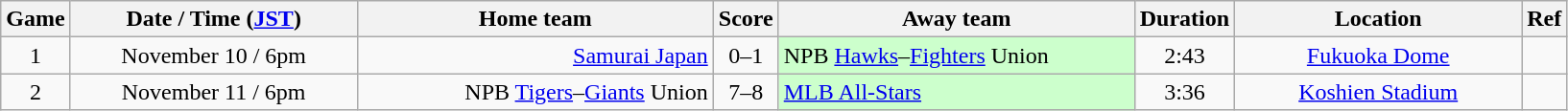<table class="wikitable" style="text-align:center">
<tr>
<th>Game</th>
<th>Date / Time (<a href='#'>JST</a>)</th>
<th>Home team</th>
<th>Score</th>
<th>Away team</th>
<th>Duration</th>
<th>Location</th>
<th>Ref</th>
</tr>
<tr>
<td style="width: 2em">1</td>
<td style="width:12em">November 10 / 6pm</td>
<td style="width:15em; text-align:right"><a href='#'>Samurai Japan</a> </td>
<td style="width: 2em">0–1</td>
<td style="width:15em; background-color:#ccffcc; text-align:left"> NPB <a href='#'>Hawks</a>–<a href='#'>Fighters</a> Union</td>
<td>2:43</td>
<td style="width:12em"><a href='#'>Fukuoka Dome</a></td>
<td style="width:1em"></td>
</tr>
<tr>
<td>2</td>
<td>November 11 / 6pm</td>
<td style="text-align:right">NPB <a href='#'>Tigers</a>–<a href='#'>Giants</a> Union </td>
<td>7–8</td>
<td style="text-align:left; background-color:#ccffcc"> <a href='#'>MLB All-Stars</a></td>
<td>3:36</td>
<td><a href='#'>Koshien Stadium</a></td>
<td></td>
</tr>
</table>
